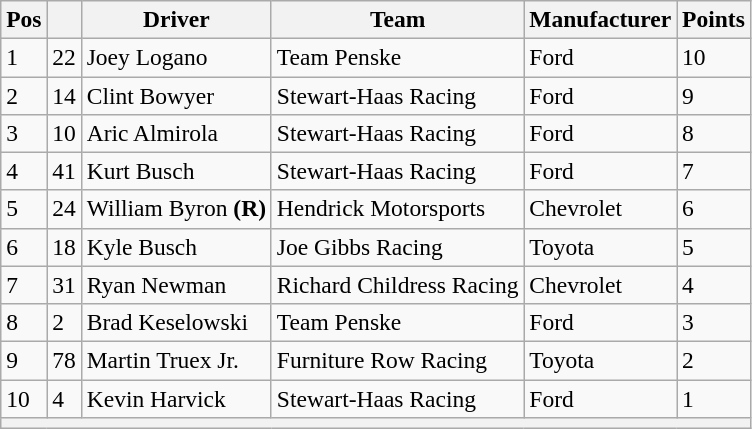<table class="wikitable" style="font-size:98%">
<tr>
<th>Pos</th>
<th></th>
<th>Driver</th>
<th>Team</th>
<th>Manufacturer</th>
<th>Points</th>
</tr>
<tr>
<td>1</td>
<td>22</td>
<td>Joey Logano</td>
<td>Team Penske</td>
<td>Ford</td>
<td>10</td>
</tr>
<tr>
<td>2</td>
<td>14</td>
<td>Clint Bowyer</td>
<td>Stewart-Haas Racing</td>
<td>Ford</td>
<td>9</td>
</tr>
<tr>
<td>3</td>
<td>10</td>
<td>Aric Almirola</td>
<td>Stewart-Haas Racing</td>
<td>Ford</td>
<td>8</td>
</tr>
<tr>
<td>4</td>
<td>41</td>
<td>Kurt Busch</td>
<td>Stewart-Haas Racing</td>
<td>Ford</td>
<td>7</td>
</tr>
<tr>
<td>5</td>
<td>24</td>
<td>William Byron <strong>(R)</strong></td>
<td>Hendrick Motorsports</td>
<td>Chevrolet</td>
<td>6</td>
</tr>
<tr>
<td>6</td>
<td>18</td>
<td>Kyle Busch</td>
<td>Joe Gibbs Racing</td>
<td>Toyota</td>
<td>5</td>
</tr>
<tr>
<td>7</td>
<td>31</td>
<td>Ryan Newman</td>
<td>Richard Childress Racing</td>
<td>Chevrolet</td>
<td>4</td>
</tr>
<tr>
<td>8</td>
<td>2</td>
<td>Brad Keselowski</td>
<td>Team Penske</td>
<td>Ford</td>
<td>3</td>
</tr>
<tr>
<td>9</td>
<td>78</td>
<td>Martin Truex Jr.</td>
<td>Furniture Row Racing</td>
<td>Toyota</td>
<td>2</td>
</tr>
<tr>
<td>10</td>
<td>4</td>
<td>Kevin Harvick</td>
<td>Stewart-Haas Racing</td>
<td>Ford</td>
<td>1</td>
</tr>
<tr>
<th colspan="6"></th>
</tr>
</table>
